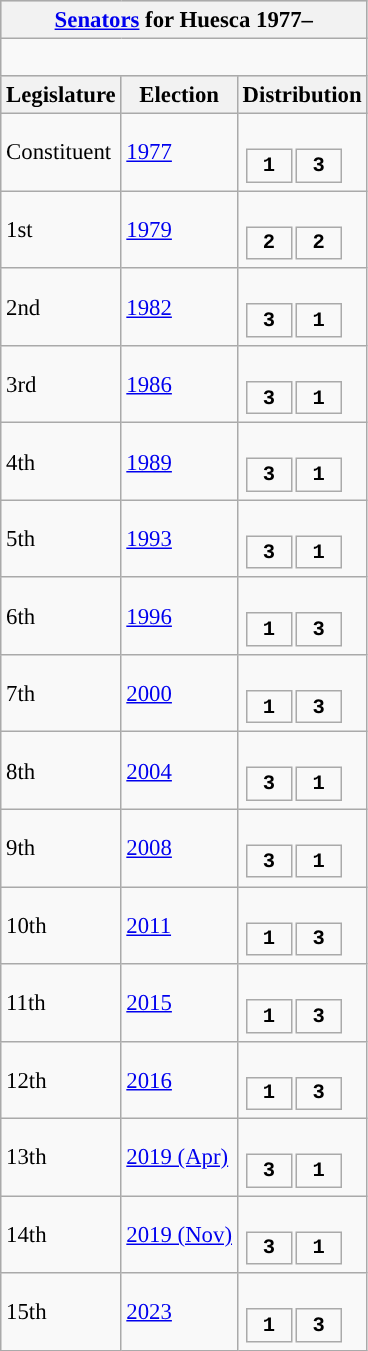<table class="wikitable" style="font-size:95%;">
<tr bgcolor="#CCCCCC">
<th colspan="3"><a href='#'>Senators</a> for Huesca 1977–</th>
</tr>
<tr>
<td colspan="3"><br>






</td>
</tr>
<tr bgcolor="#CCCCCC">
<th>Legislature</th>
<th>Election</th>
<th>Distribution</th>
</tr>
<tr>
<td>Constituent</td>
<td><a href='#'>1977</a></td>
<td><br><table style="width:5em; font-size:90%; text-align:center; font-family:Courier New;">
<tr style="font-weight:bold">
<td style="background:">1</td>
<td style="background:">3</td>
</tr>
</table>
</td>
</tr>
<tr>
<td>1st</td>
<td><a href='#'>1979</a></td>
<td><br><table style="width:5em; font-size:90%; text-align:center; font-family:Courier New;">
<tr style="font-weight:bold">
<td style="background:">2</td>
<td style="background:">2</td>
</tr>
</table>
</td>
</tr>
<tr>
<td>2nd</td>
<td><a href='#'>1982</a></td>
<td><br><table style="width:5em; font-size:90%; text-align:center; font-family:Courier New;">
<tr style="font-weight:bold">
<td style="background:">3</td>
<td style="background:">1</td>
</tr>
</table>
</td>
</tr>
<tr>
<td>3rd</td>
<td><a href='#'>1986</a></td>
<td><br><table style="width:5em; font-size:90%; text-align:center; font-family:Courier New;">
<tr style="font-weight:bold">
<td style="background:">3</td>
<td style="background:">1</td>
</tr>
</table>
</td>
</tr>
<tr>
<td>4th</td>
<td><a href='#'>1989</a></td>
<td><br><table style="width:5em; font-size:90%; text-align:center; font-family:Courier New;">
<tr style="font-weight:bold">
<td style="background:">3</td>
<td style="background:">1</td>
</tr>
</table>
</td>
</tr>
<tr>
<td>5th</td>
<td><a href='#'>1993</a></td>
<td><br><table style="width:5em; font-size:90%; text-align:center; font-family:Courier New;">
<tr style="font-weight:bold">
<td style="background:">3</td>
<td style="background:">1</td>
</tr>
</table>
</td>
</tr>
<tr>
<td>6th</td>
<td><a href='#'>1996</a></td>
<td><br><table style="width:5em; font-size:90%; text-align:center; font-family:Courier New;">
<tr style="font-weight:bold">
<td style="background:">1</td>
<td style="background:">3</td>
</tr>
</table>
</td>
</tr>
<tr>
<td>7th</td>
<td><a href='#'>2000</a></td>
<td><br><table style="width:5em; font-size:90%; text-align:center; font-family:Courier New;">
<tr style="font-weight:bold">
<td style="background:">1</td>
<td style="background:">3</td>
</tr>
</table>
</td>
</tr>
<tr>
<td>8th</td>
<td><a href='#'>2004</a></td>
<td><br><table style="width:5em; font-size:90%; text-align:center; font-family:Courier New;">
<tr style="font-weight:bold">
<td style="background:">3</td>
<td style="background:">1</td>
</tr>
</table>
</td>
</tr>
<tr>
<td>9th</td>
<td><a href='#'>2008</a></td>
<td><br><table style="width:5em; font-size:90%; text-align:center; font-family:Courier New;">
<tr style="font-weight:bold">
<td style="background:">3</td>
<td style="background:">1</td>
</tr>
</table>
</td>
</tr>
<tr>
<td>10th</td>
<td><a href='#'>2011</a></td>
<td><br><table style="width:5em; font-size:90%; text-align:center; font-family:Courier New;">
<tr style="font-weight:bold">
<td style="background:">1</td>
<td style="background:">3</td>
</tr>
</table>
</td>
</tr>
<tr>
<td>11th</td>
<td><a href='#'>2015</a></td>
<td><br><table style="width:5em; font-size:90%; text-align:center; font-family:Courier New;">
<tr style="font-weight:bold">
<td style="background:">1</td>
<td style="background:">3</td>
</tr>
</table>
</td>
</tr>
<tr>
<td>12th</td>
<td><a href='#'>2016</a></td>
<td><br><table style="width:5em; font-size:90%; text-align:center; font-family:Courier New;">
<tr style="font-weight:bold">
<td style="background:">1</td>
<td style="background:">3</td>
</tr>
</table>
</td>
</tr>
<tr>
<td>13th</td>
<td><a href='#'>2019 (Apr)</a></td>
<td><br><table style="width:5em; font-size:90%; text-align:center; font-family:Courier New;">
<tr style="font-weight:bold">
<td style="background:">3</td>
<td style="background:">1</td>
</tr>
</table>
</td>
</tr>
<tr>
<td>14th</td>
<td><a href='#'>2019 (Nov)</a></td>
<td><br><table style="width:5em; font-size:90%; text-align:center; font-family:Courier New;">
<tr style="font-weight:bold">
<td style="background:">3</td>
<td style="background:">1</td>
</tr>
</table>
</td>
</tr>
<tr>
<td>15th</td>
<td><a href='#'>2023</a></td>
<td><br><table style="width:5em; font-size:90%; text-align:center; font-family:Courier New;">
<tr style="font-weight:bold">
<td style="background:">1</td>
<td style="background:">3</td>
</tr>
</table>
</td>
</tr>
</table>
